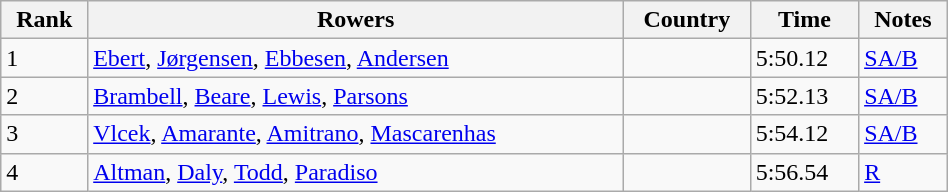<table class="wikitable sortable" width=50%>
<tr>
<th>Rank</th>
<th>Rowers</th>
<th>Country</th>
<th>Time</th>
<th>Notes</th>
</tr>
<tr>
<td>1</td>
<td><a href='#'>Ebert</a>, <a href='#'>Jørgensen</a>, <a href='#'>Ebbesen</a>,  <a href='#'>Andersen</a></td>
<td></td>
<td>5:50.12</td>
<td><a href='#'>SA/B</a></td>
</tr>
<tr>
<td>2</td>
<td><a href='#'>Brambell</a>, <a href='#'>Beare</a>, <a href='#'>Lewis</a>, <a href='#'>Parsons</a></td>
<td></td>
<td>5:52.13</td>
<td><a href='#'>SA/B</a></td>
</tr>
<tr>
<td>3</td>
<td><a href='#'>Vlcek</a>, <a href='#'>Amarante</a>, <a href='#'>Amitrano</a>, <a href='#'>Mascarenhas</a></td>
<td></td>
<td>5:54.12</td>
<td><a href='#'>SA/B</a></td>
</tr>
<tr>
<td>4</td>
<td><a href='#'>Altman</a>, <a href='#'>Daly</a>, <a href='#'>Todd</a>, <a href='#'>Paradiso</a></td>
<td></td>
<td>5:56.54</td>
<td><a href='#'>R</a></td>
</tr>
</table>
